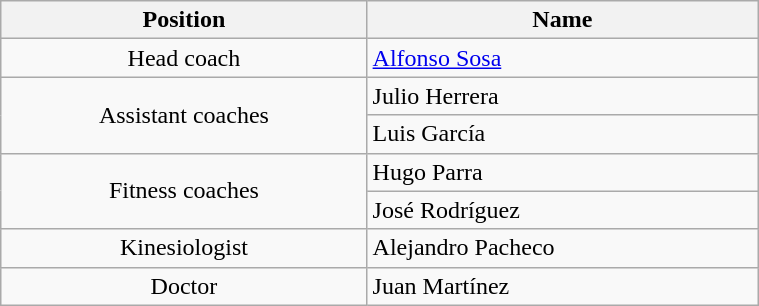<table class="wikitable" style="text-align:center; font-size:100%; width:40%;">
<tr>
<th>Position</th>
<th>Name</th>
</tr>
<tr>
<td>Head coach</td>
<td align=left> <a href='#'>Alfonso Sosa</a></td>
</tr>
<tr>
<td rowspan=2>Assistant coaches</td>
<td align=left> Julio Herrera</td>
</tr>
<tr>
<td align=left> Luis García</td>
</tr>
<tr>
<td rowspan=2>Fitness coaches</td>
<td align=left> Hugo Parra</td>
</tr>
<tr>
<td align=left> José Rodríguez</td>
</tr>
<tr>
<td>Kinesiologist</td>
<td align=left> Alejandro Pacheco</td>
</tr>
<tr>
<td>Doctor</td>
<td align=left> Juan Martínez</td>
</tr>
</table>
